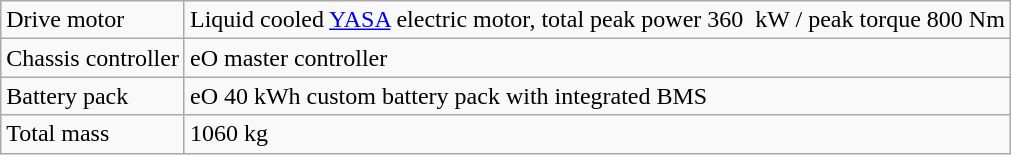<table class="wikitable">
<tr>
<td>Drive motor</td>
<td>Liquid cooled <a href='#'>YASA</a> electric motor, total peak power 360  kW / peak torque 800 Nm</td>
</tr>
<tr>
<td>Chassis controller</td>
<td>eO master controller</td>
</tr>
<tr>
<td>Battery pack</td>
<td>eO 40 kWh custom battery pack with integrated BMS</td>
</tr>
<tr>
<td>Total mass</td>
<td>1060 kg</td>
</tr>
</table>
